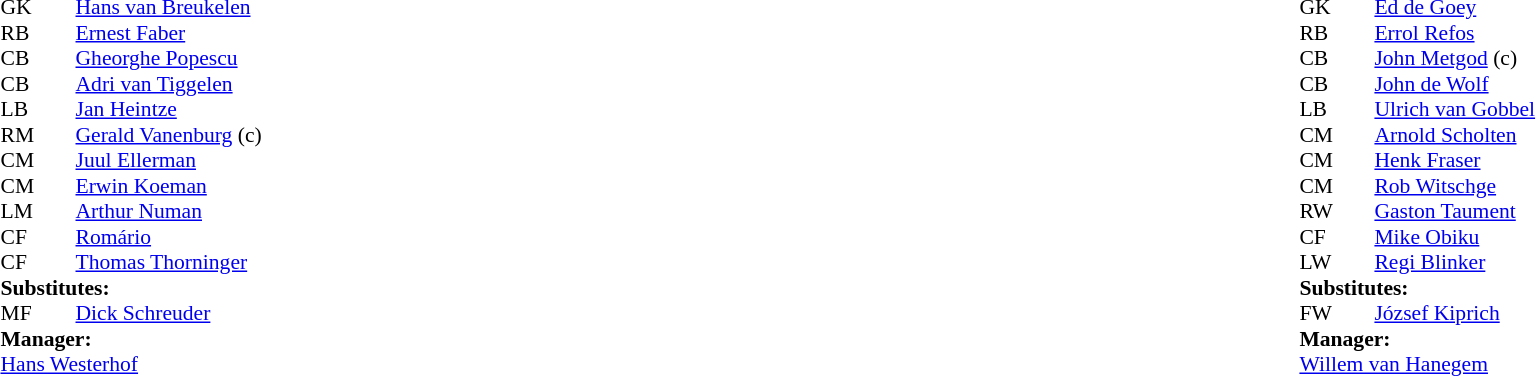<table style="width:100%;">
<tr>
<td style="vertical-align:top; width:50%;"><br><table style="font-size: 90%" cellspacing="0" cellpadding="0">
<tr>
<td colspan="4"></td>
</tr>
<tr>
<th width=25></th>
<th width=25></th>
</tr>
<tr>
<td>GK</td>
<td></td>
<td> <a href='#'>Hans van Breukelen</a></td>
</tr>
<tr>
<td>RB</td>
<td></td>
<td> <a href='#'>Ernest Faber</a></td>
<td></td>
</tr>
<tr>
<td>CB</td>
<td></td>
<td> <a href='#'>Gheorghe Popescu</a></td>
</tr>
<tr>
<td>CB</td>
<td></td>
<td> <a href='#'>Adri van Tiggelen</a></td>
</tr>
<tr>
<td>LB</td>
<td></td>
<td> <a href='#'>Jan Heintze</a></td>
</tr>
<tr>
<td>RM</td>
<td></td>
<td> <a href='#'>Gerald Vanenburg</a> (c)</td>
<td></td>
<td></td>
</tr>
<tr>
<td>CM</td>
<td></td>
<td> <a href='#'>Juul Ellerman</a></td>
</tr>
<tr>
<td>CM</td>
<td></td>
<td> <a href='#'>Erwin Koeman</a></td>
<td></td>
</tr>
<tr>
<td>LM</td>
<td></td>
<td> <a href='#'>Arthur Numan</a></td>
</tr>
<tr>
<td>CF</td>
<td></td>
<td> <a href='#'>Romário</a></td>
<td></td>
</tr>
<tr>
<td>CF</td>
<td></td>
<td> <a href='#'>Thomas Thorninger</a></td>
</tr>
<tr>
<td colspan=3><strong>Substitutes:</strong></td>
</tr>
<tr>
<td>MF</td>
<td></td>
<td> <a href='#'>Dick Schreuder</a></td>
<td></td>
<td></td>
</tr>
<tr>
<td colspan=3><strong>Manager:</strong></td>
</tr>
<tr>
<td colspan=4> <a href='#'>Hans Westerhof</a></td>
</tr>
</table>
</td>
<td valign="top" width="50%"><br><table style="font-size: 90%" cellspacing="0" cellpadding="0" align=center>
<tr>
<td colspan="4"></td>
</tr>
<tr>
<th width=25></th>
<th width=25></th>
</tr>
<tr>
<td>GK</td>
<td></td>
<td> <a href='#'>Ed de Goey</a></td>
</tr>
<tr>
<td>RB</td>
<td></td>
<td> <a href='#'>Errol Refos</a></td>
</tr>
<tr>
<td>CB</td>
<td></td>
<td> <a href='#'>John Metgod</a> (c)</td>
</tr>
<tr>
<td>CB</td>
<td></td>
<td> <a href='#'>John de Wolf</a></td>
</tr>
<tr>
<td>LB</td>
<td></td>
<td> <a href='#'>Ulrich van Gobbel</a></td>
</tr>
<tr>
<td>CM</td>
<td></td>
<td> <a href='#'>Arnold Scholten</a></td>
<td></td>
</tr>
<tr>
<td>CM</td>
<td></td>
<td> <a href='#'>Henk Fraser</a></td>
<td></td>
</tr>
<tr>
<td>CM</td>
<td></td>
<td> <a href='#'>Rob Witschge</a></td>
</tr>
<tr>
<td>RW</td>
<td></td>
<td> <a href='#'>Gaston Taument</a></td>
</tr>
<tr>
<td>CF</td>
<td></td>
<td> <a href='#'>Mike Obiku</a></td>
<td></td>
<td></td>
</tr>
<tr>
<td>LW</td>
<td></td>
<td> <a href='#'>Regi Blinker</a></td>
</tr>
<tr>
<td colspan=3><strong>Substitutes:</strong></td>
</tr>
<tr>
<td>FW</td>
<td></td>
<td> <a href='#'>József Kiprich</a></td>
<td></td>
<td></td>
</tr>
<tr>
<td colspan=3><strong>Manager:</strong></td>
</tr>
<tr>
<td colspan=4> <a href='#'>Willem van Hanegem</a></td>
</tr>
</table>
</td>
</tr>
</table>
